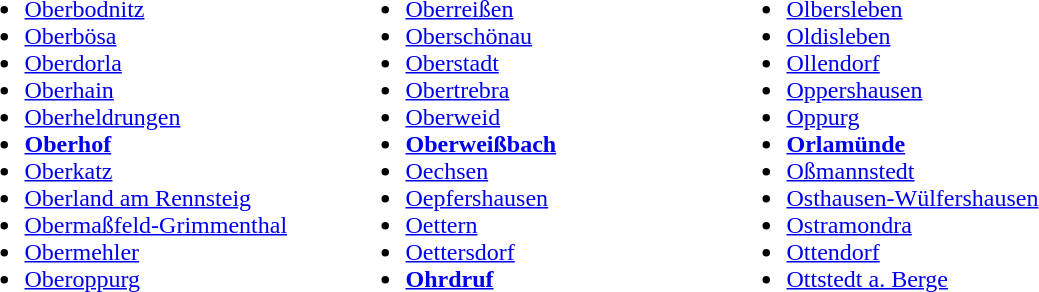<table>
<tr ---->
<td width="250" valign="top"><br><ul><li><a href='#'>Oberbodnitz</a></li><li><a href='#'>Oberbösa</a></li><li><a href='#'>Oberdorla</a></li><li><a href='#'>Oberhain</a></li><li><a href='#'>Oberheldrungen</a></li><li><strong><a href='#'>Oberhof</a></strong></li><li><a href='#'>Oberkatz</a></li><li><a href='#'>Oberland am Rennsteig</a></li><li><a href='#'>Obermaßfeld-Grimmenthal</a></li><li><a href='#'>Obermehler</a></li><li><a href='#'>Oberoppurg</a></li></ul></td>
<td width="250" valign="top"><br><ul><li><a href='#'>Oberreißen</a></li><li><a href='#'>Oberschönau</a></li><li><a href='#'>Oberstadt</a></li><li><a href='#'>Obertrebra</a></li><li><a href='#'>Oberweid</a></li><li><strong><a href='#'>Oberweißbach</a></strong></li><li><a href='#'>Oechsen</a></li><li><a href='#'>Oepfershausen</a></li><li><a href='#'>Oettern</a></li><li><a href='#'>Oettersdorf</a></li><li><strong><a href='#'>Ohrdruf</a></strong></li></ul></td>
<td width="250" valign="top"><br><ul><li><a href='#'>Olbersleben</a></li><li><a href='#'>Oldisleben</a></li><li><a href='#'>Ollendorf</a></li><li><a href='#'>Oppershausen</a></li><li><a href='#'>Oppurg</a></li><li><strong><a href='#'>Orlamünde</a></strong></li><li><a href='#'>Oßmannstedt</a></li><li><a href='#'>Osthausen-Wülfershausen</a></li><li><a href='#'>Ostramondra</a></li><li><a href='#'>Ottendorf</a></li><li><a href='#'>Ottstedt a. Berge</a></li></ul></td>
</tr>
</table>
